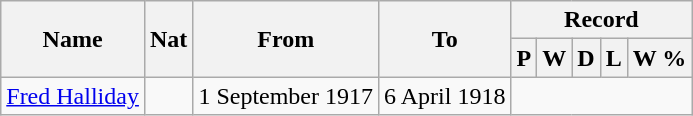<table class="wikitable" style="text-align: center">
<tr>
<th rowspan="2">Name</th>
<th rowspan="2">Nat</th>
<th rowspan="2">From</th>
<th rowspan="2">To</th>
<th colspan="5">Record</th>
</tr>
<tr>
<th>P</th>
<th>W</th>
<th>D</th>
<th>L</th>
<th>W %</th>
</tr>
<tr>
<td align=left><a href='#'>Fred Halliday</a></td>
<td></td>
<td align=left>1 September 1917</td>
<td align=left>6 April 1918<br></td>
</tr>
</table>
